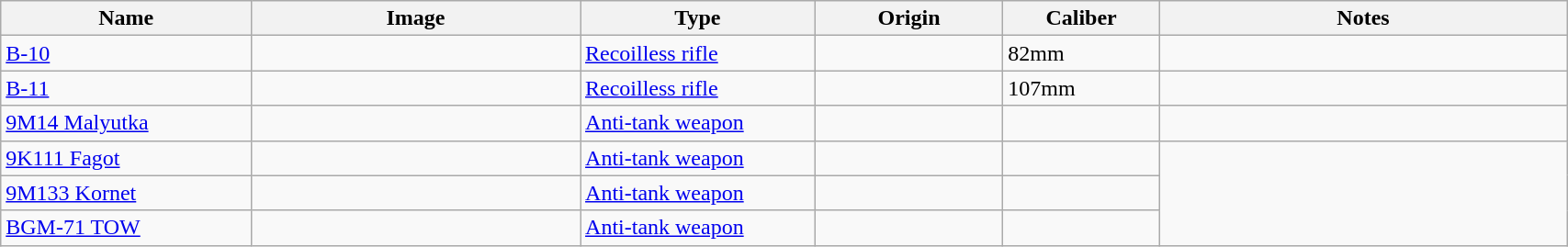<table class="wikitable" style="width:90%;">
<tr>
<th width=16%>Name</th>
<th width=21%>Image</th>
<th width=15%>Type</th>
<th width=12%>Origin</th>
<th width=10%>Caliber</th>
<th width=26%>Notes</th>
</tr>
<tr>
<td><a href='#'>B-10</a></td>
<td></td>
<td><a href='#'>Recoilless rifle</a></td>
<td></td>
<td>82mm</td>
<td></td>
</tr>
<tr>
<td><a href='#'>B-11</a></td>
<td></td>
<td><a href='#'>Recoilless rifle</a></td>
<td></td>
<td>107mm</td>
<td></td>
</tr>
<tr>
<td><a href='#'>9M14 Malyutka</a></td>
<td></td>
<td><a href='#'>Anti-tank weapon</a></td>
<td></td>
<td></td>
<td></td>
</tr>
<tr>
<td><a href='#'>9K111 Fagot</a></td>
<td></td>
<td><a href='#'>Anti-tank weapon</a></td>
<td></td>
<td></td>
</tr>
<tr>
<td><a href='#'>9M133 Kornet</a></td>
<td></td>
<td><a href='#'>Anti-tank weapon</a></td>
<td></td>
<td></td>
</tr>
<tr>
<td><a href='#'>BGM-71 TOW</a></td>
<td></td>
<td><a href='#'>Anti-tank weapon</a></td>
<td></td>
<td></td>
</tr>
</table>
